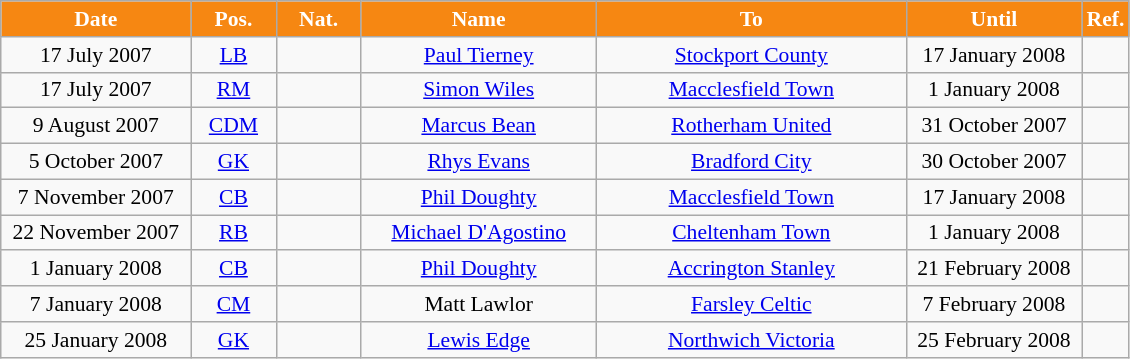<table class="wikitable"  style="text-align:center; font-size:90%; ">
<tr>
<th style="background:#F68712; color:#FFFFFF; width:120px;">Date</th>
<th style="background:#F68712; color:#FFFFFF; width:50px;">Pos.</th>
<th style="background:#F68712; color:#FFFFFF; width:50px;">Nat.</th>
<th style="background:#F68712; color:#FFFFFF; width:150px;">Name</th>
<th style="background:#F68712; color:#FFFFFF; width:200px;">To</th>
<th style="background:#F68712; color:#FFFFFF; width:110px;">Until</th>
<th style="background:#F68712; color:#FFFFFF; width:25px;">Ref.</th>
</tr>
<tr>
<td>17 July 2007</td>
<td><a href='#'>LB</a></td>
<td></td>
<td><a href='#'>Paul Tierney</a></td>
<td><a href='#'>Stockport County</a></td>
<td>17 January 2008</td>
<td></td>
</tr>
<tr>
<td>17 July 2007</td>
<td><a href='#'>RM</a></td>
<td></td>
<td><a href='#'>Simon Wiles</a></td>
<td><a href='#'>Macclesfield Town</a></td>
<td>1 January 2008</td>
<td></td>
</tr>
<tr>
<td>9 August 2007</td>
<td><a href='#'>CDM</a></td>
<td></td>
<td><a href='#'>Marcus Bean</a></td>
<td><a href='#'>Rotherham United</a></td>
<td>31 October 2007</td>
<td></td>
</tr>
<tr>
<td>5 October 2007</td>
<td><a href='#'>GK</a></td>
<td></td>
<td><a href='#'>Rhys Evans</a></td>
<td><a href='#'>Bradford City</a></td>
<td>30 October 2007</td>
<td></td>
</tr>
<tr>
<td>7 November 2007</td>
<td><a href='#'>CB</a></td>
<td></td>
<td><a href='#'>Phil Doughty</a></td>
<td><a href='#'>Macclesfield Town</a></td>
<td>17 January 2008</td>
<td></td>
</tr>
<tr>
<td>22 November 2007</td>
<td><a href='#'>RB</a></td>
<td></td>
<td><a href='#'>Michael D'Agostino</a></td>
<td><a href='#'>Cheltenham Town</a></td>
<td>1 January 2008</td>
<td></td>
</tr>
<tr>
<td>1 January 2008</td>
<td><a href='#'>CB</a></td>
<td></td>
<td><a href='#'>Phil Doughty</a></td>
<td><a href='#'>Accrington Stanley</a></td>
<td>21 February 2008</td>
<td></td>
</tr>
<tr>
<td>7 January 2008</td>
<td><a href='#'>CM</a></td>
<td></td>
<td>Matt Lawlor</td>
<td><a href='#'>Farsley Celtic</a></td>
<td>7 February 2008</td>
<td></td>
</tr>
<tr>
<td>25 January 2008</td>
<td><a href='#'>GK</a></td>
<td></td>
<td><a href='#'>Lewis Edge</a></td>
<td><a href='#'>Northwich Victoria</a></td>
<td>25 February 2008</td>
<td></td>
</tr>
</table>
